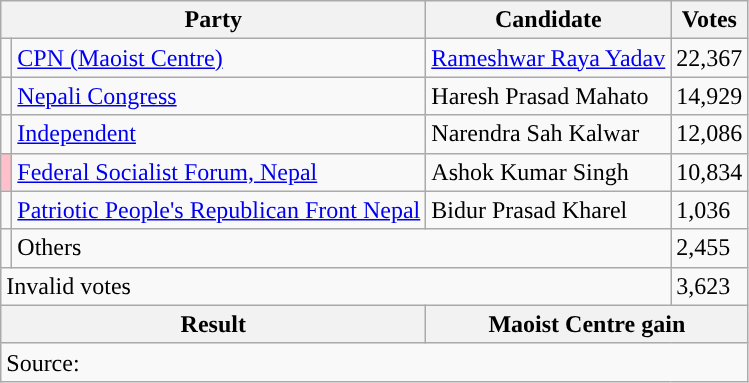<table class="wikitable">
<tr>
<th colspan="2">Party</th>
<th>Candidate</th>
<th>Votes</th>
</tr>
<tr>
<td style="background-color:"></td>
<td><a href='#'>CPN (Maoist Centre)</a></td>
<td><a href='#'>Rameshwar Raya Yadav</a></td>
<td>22,367</td>
</tr>
<tr>
<td style="background-color:"></td>
<td><a href='#'>Nepali Congress</a></td>
<td>Haresh Prasad Mahato</td>
<td>14,929</td>
</tr>
<tr>
<td style="background-color:"></td>
<td><a href='#'>Independent</a></td>
<td>Narendra Sah Kalwar</td>
<td>12,086</td>
</tr>
<tr>
<td style="background-color:pink"></td>
<td><a href='#'>Federal Socialist Forum, Nepal</a></td>
<td>Ashok Kumar Singh</td>
<td>10,834</td>
</tr>
<tr>
<td></td>
<td><a href='#'>Patriotic People's Republican Front Nepal</a></td>
<td>Bidur Prasad Kharel</td>
<td>1,036</td>
</tr>
<tr>
<td></td>
<td colspan="2">Others</td>
<td>2,455</td>
</tr>
<tr>
<td colspan="3">Invalid votes</td>
<td>3,623</td>
</tr>
<tr>
<th colspan="2">Result</th>
<th colspan="2">Maoist Centre gain</th>
</tr>
<tr>
<td colspan="4">Source: </td>
</tr>
</table>
